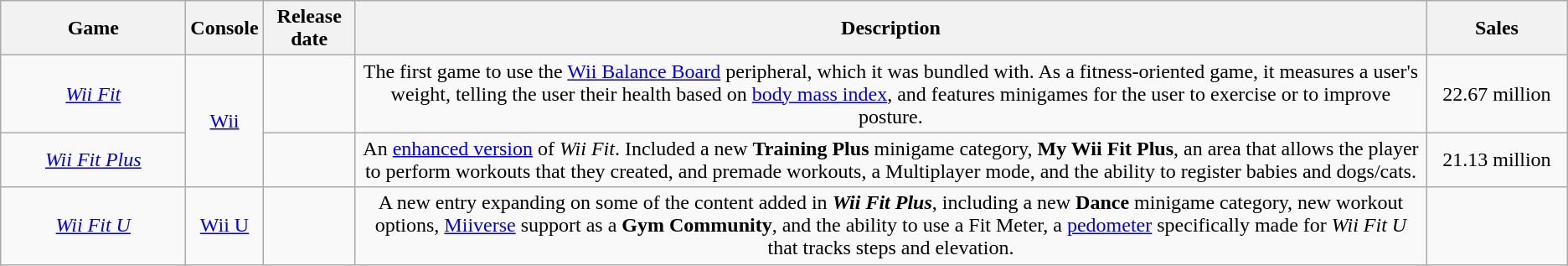<table class="wikitable" style="text-align:center;">
<tr>
<th width="140">Game</th>
<th>Console</th>
<th>Release date</th>
<th>Description</th>
<th width="105">Sales</th>
</tr>
<tr>
<td><em><a href='#'>Wii Fit</a></em></td>
<td rowspan="2"><a href='#'>Wii</a></td>
<td></td>
<td>The first game to use the <a href='#'>Wii Balance Board</a> peripheral, which it was bundled with. As a fitness-oriented game, it measures a user's weight, telling the user their health based on <a href='#'>body mass index</a>, and features minigames for the user to exercise or to improve posture.</td>
<td>22.67 million</td>
</tr>
<tr>
<td><em><a href='#'>Wii Fit Plus</a></em></td>
<td></td>
<td>An <a href='#'>enhanced version</a> of <em>Wii Fit</em>. Included a new <strong>Training Plus</strong> minigame category, <strong>My Wii Fit Plus</strong>, an area that allows the player to perform workouts that they created, and premade workouts, a Multiplayer mode, and the ability to register babies and dogs/cats.</td>
<td>21.13 million</td>
</tr>
<tr>
<td><em><a href='#'>Wii Fit U</a></em></td>
<td><a href='#'>Wii U</a></td>
<td></td>
<td>A new entry expanding on some of the content added in <strong><em>Wii Fit Plus</em></strong>, including a new <strong>Dance</strong> minigame category, new workout options, <a href='#'>Miiverse</a> support as a <strong>Gym Community</strong>, and the ability to use a Fit Meter, a <a href='#'>pedometer</a> specifically made for <em>Wii Fit U</em> that tracks steps and elevation.</td>
<td></td>
</tr>
</table>
